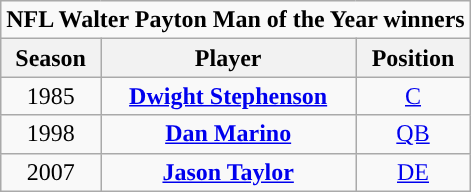<table class="wikitable" style="text-align:center">
<tr>
<td colspan="3"><strong>NFL Walter Payton Man of the Year winners</strong></td>
</tr>
<tr>
<th>Season</th>
<th>Player</th>
<th>Position</th>
</tr>
<tr>
<td>1985</td>
<td><strong><a href='#'>Dwight Stephenson</a></strong></td>
<td><a href='#'>C</a></td>
</tr>
<tr>
<td>1998</td>
<td><strong><a href='#'>Dan Marino</a></strong></td>
<td><a href='#'>QB</a></td>
</tr>
<tr>
<td>2007</td>
<td><strong><a href='#'>Jason Taylor</a></strong></td>
<td><a href='#'>DE</a></td>
</tr>
</table>
